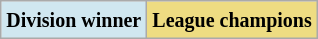<table class="wikitable" border="1">
<tr>
<td bgcolor="#Dr0E7FF"><small><strong>Division winner</strong> </small></td>
<td bgcolor="#EEDC82"><small><strong>League champions</strong> </small></td>
</tr>
</table>
